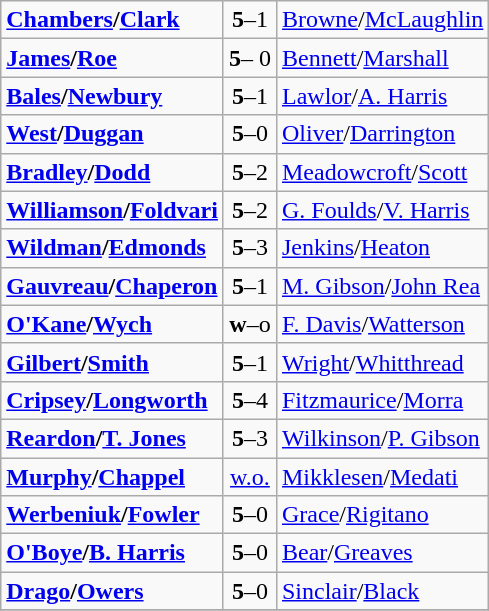<table class="wikitable ">
<tr>
<td>  <strong><a href='#'>Chambers</a>/<a href='#'>Clark</a></strong></td>
<td style="text-align:center;"><strong>5</strong>–1</td>
<td>  <a href='#'>Browne</a>/<a href='#'>McLaughlin</a></td>
</tr>
<tr>
<td>  <strong><a href='#'>James</a>/<a href='#'>Roe</a></strong></td>
<td style="text-align:center;"><strong>5</strong>– 0</td>
<td>  <a href='#'>Bennett</a>/<a href='#'>Marshall</a></td>
</tr>
<tr>
<td>  <strong><a href='#'>Bales</a>/<a href='#'>Newbury</a></strong></td>
<td style="text-align:center;"><strong>5</strong>–1</td>
<td>  <a href='#'>Lawlor</a>/<a href='#'>A. Harris</a></td>
</tr>
<tr>
<td>  <strong><a href='#'>West</a>/<a href='#'>Duggan</a></strong></td>
<td style="text-align:center;"><strong>5</strong>–0</td>
<td>  <a href='#'>Oliver</a>/<a href='#'>Darrington</a></td>
</tr>
<tr>
<td>  <strong><a href='#'>Bradley</a>/<a href='#'>Dodd</a></strong></td>
<td style="text-align:center;"><strong>5</strong>–2</td>
<td>  <a href='#'>Meadowcroft</a>/<a href='#'>Scott</a></td>
</tr>
<tr>
<td>  <strong><a href='#'>Williamson</a>/<a href='#'>Foldvari</a></strong></td>
<td style="text-align:center;"><strong>5</strong>–2</td>
<td>  <a href='#'>G. Foulds</a>/<a href='#'>V. Harris</a></td>
</tr>
<tr>
<td>  <strong><a href='#'>Wildman</a>/<a href='#'>Edmonds</a></strong></td>
<td style="text-align:center;"><strong>5</strong>–3</td>
<td>  <a href='#'>Jenkins</a>/<a href='#'>Heaton</a></td>
</tr>
<tr>
<td>  <strong><a href='#'>Gauvreau</a>/<a href='#'>Chaperon</a></strong></td>
<td style="text-align:center;"><strong>5</strong>–1</td>
<td>  <a href='#'>M. Gibson</a>/<a href='#'>John Rea</a></td>
</tr>
<tr>
<td>  <strong><a href='#'>O'Kane</a>/<a href='#'>Wych</a></strong></td>
<td style="text-align:center;"><strong>w</strong>–o</td>
<td>   <a href='#'>F. Davis</a>/<a href='#'>Watterson</a></td>
</tr>
<tr>
<td>  <strong><a href='#'>Gilbert</a>/<a href='#'>Smith</a></strong></td>
<td style="text-align:center;"><strong>5</strong>–1</td>
<td>  <a href='#'>Wright</a>/<a href='#'>Whitthread</a></td>
</tr>
<tr>
<td>  <strong><a href='#'>Cripsey</a>/<a href='#'>Longworth</a></strong></td>
<td style="text-align:center;"><strong>5</strong>–4</td>
<td>  <a href='#'>Fitzmaurice</a>/<a href='#'>Morra</a></td>
</tr>
<tr>
<td>  <strong><a href='#'>Reardon</a>/<a href='#'>T. Jones</a></strong></td>
<td style="text-align:center;"><strong>5</strong>–3</td>
<td>  <a href='#'>Wilkinson</a>/<a href='#'>P. Gibson</a></td>
</tr>
<tr>
<td>  <strong><a href='#'>Murphy</a>/<a href='#'>Chappel</a></strong></td>
<td style="text-align:center;"><a href='#'>w.o.</a></td>
<td>  <a href='#'>Mikklesen</a>/<a href='#'>Medati</a></td>
</tr>
<tr>
<td>  <strong><a href='#'>Werbeniuk</a>/<a href='#'>Fowler</a></strong></td>
<td style="text-align:center;"><strong>5</strong>–0</td>
<td>  <a href='#'>Grace</a>/<a href='#'>Rigitano</a></td>
</tr>
<tr>
<td>  <strong><a href='#'>O'Boye</a>/<a href='#'>B. Harris</a></strong></td>
<td style="text-align:center;"><strong>5</strong>–0</td>
<td>  <a href='#'>Bear</a>/<a href='#'>Greaves</a></td>
</tr>
<tr>
<td>  <strong><a href='#'>Drago</a>/<a href='#'>Owers</a></strong></td>
<td style="text-align:center;"><strong>5</strong>–0</td>
<td>  <a href='#'>Sinclair</a>/<a href='#'>Black</a></td>
</tr>
<tr>
</tr>
</table>
